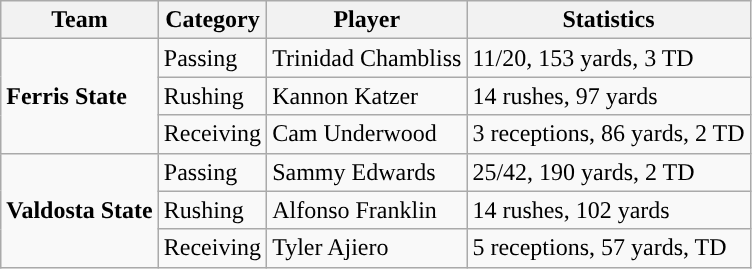<table class="wikitable" style="float: left;">
<tr>
<th>Team</th>
<th>Category</th>
<th>Player</th>
<th>Statistics</th>
</tr>
<tr>
<td rowspan=3><strong>Ferris State</strong></td>
<td>Passing</td>
<td>Trinidad Chambliss</td>
<td>11/20, 153 yards, 3 TD</td>
</tr>
<tr>
<td>Rushing</td>
<td>Kannon Katzer</td>
<td>14 rushes, 97 yards</td>
</tr>
<tr>
<td>Receiving</td>
<td>Cam Underwood</td>
<td>3 receptions, 86 yards, 2 TD</td>
</tr>
<tr>
<td rowspan=3><strong>Valdosta State</strong></td>
<td>Passing</td>
<td>Sammy Edwards</td>
<td>25/42, 190 yards, 2 TD</td>
</tr>
<tr>
<td>Rushing</td>
<td>Alfonso Franklin</td>
<td>14 rushes, 102 yards</td>
</tr>
<tr>
<td>Receiving</td>
<td>Tyler Ajiero</td>
<td>5 receptions, 57 yards, TD</td>
</tr>
</table>
